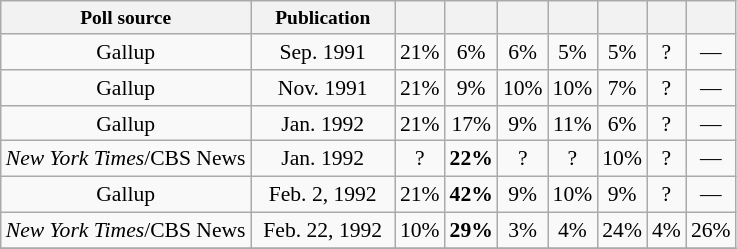<table class="wikitable" style="font-size:90%;text-align:center;">
<tr valign="bottom" style="font-size:90%;">
<th>Poll source</th>
<th style="width:90px;">Publication</th>
<th></th>
<th></th>
<th></th>
<th></th>
<th></th>
<th></th>
<th></th>
</tr>
<tr>
<td>Gallup</td>
<td>Sep. 1991</td>
<td>21%</td>
<td>6%</td>
<td>6%</td>
<td>5%</td>
<td>5%</td>
<td>?</td>
<td>—</td>
</tr>
<tr>
<td>Gallup</td>
<td>Nov. 1991</td>
<td>21%</td>
<td>9%</td>
<td>10%</td>
<td>10%</td>
<td>7%</td>
<td>?</td>
<td>—</td>
</tr>
<tr>
<td>Gallup</td>
<td>Jan. 1992</td>
<td>21%</td>
<td>17%</td>
<td>9%</td>
<td>11%</td>
<td>6%</td>
<td>?</td>
<td>—</td>
</tr>
<tr>
<td><em>New York Times</em>/CBS News</td>
<td>Jan. 1992</td>
<td>?</td>
<td><strong>22%</strong></td>
<td>?</td>
<td>?</td>
<td>10%</td>
<td>?</td>
<td>—</td>
</tr>
<tr>
<td>Gallup</td>
<td>Feb. 2, 1992</td>
<td>21%</td>
<td><strong>42%</strong></td>
<td>9%</td>
<td>10%</td>
<td>9%</td>
<td>?</td>
<td>—</td>
</tr>
<tr>
<td><em>New York Times</em>/CBS News</td>
<td>Feb. 22, 1992</td>
<td>10%</td>
<td><strong>29%</strong></td>
<td>3%</td>
<td>4%</td>
<td>24%</td>
<td>4%</td>
<td>26%</td>
</tr>
<tr>
</tr>
</table>
